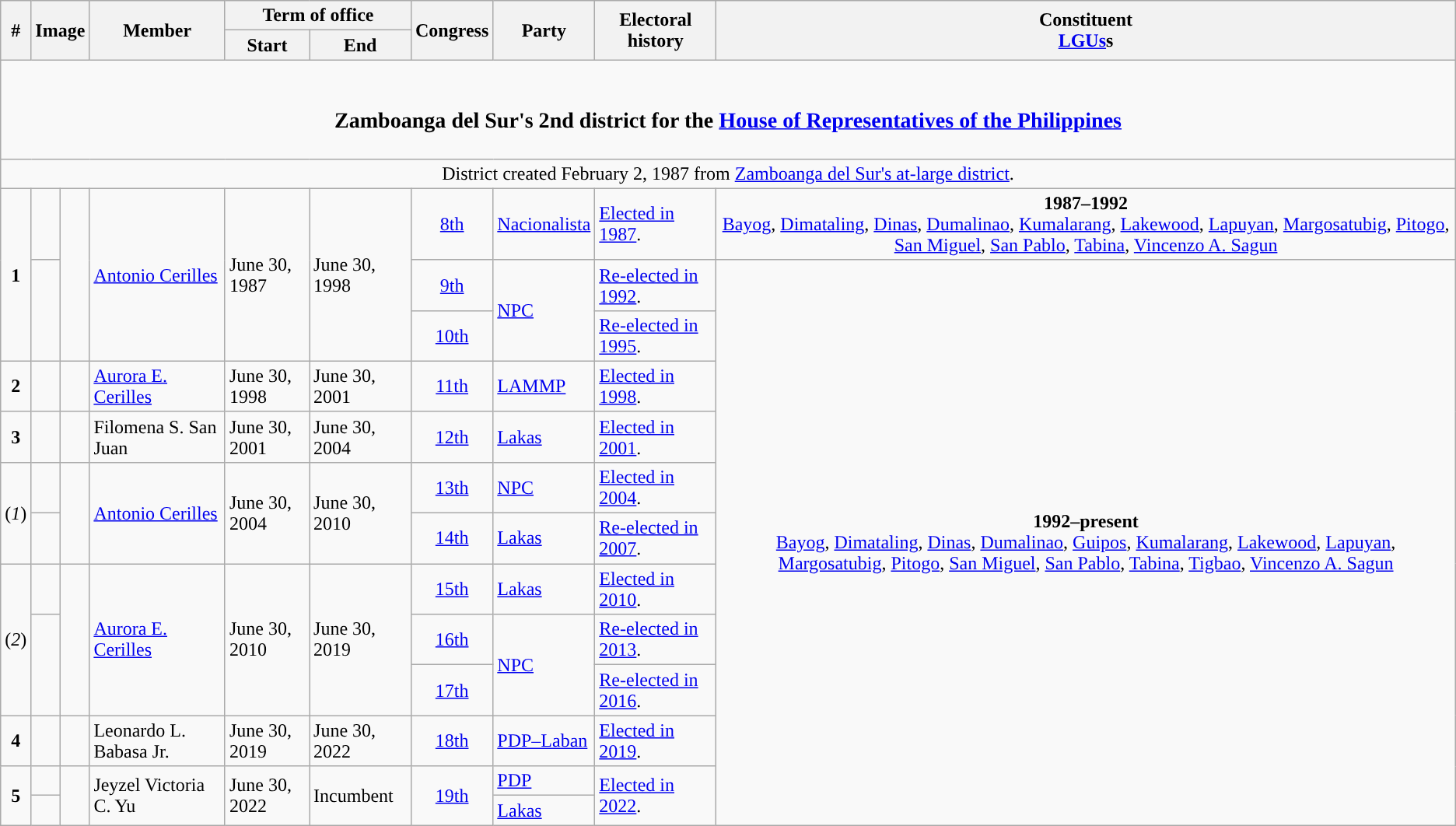<table class=wikitable>
<tr>
<th rowspan="2">#</th>
<th rowspan="2" colspan=2>Image</th>
<th rowspan="2">Member</th>
<th colspan=2>Term of office</th>
<th rowspan="2">Congress</th>
<th rowspan="2">Party</th>
<th rowspan="2">Electoral history</th>
<th rowspan="2">Constituent<br><a href='#'>LGUs</a>s</th>
</tr>
<tr>
<th>Start</th>
<th>End</th>
</tr>
<tr>
<td colspan="10" style="text-align:center;"><br><h3>Zamboanga del Sur's 2nd district for the <a href='#'>House of Representatives of the Philippines</a></h3></td>
</tr>
<tr>
<td colspan="10" style="text-align:center;">District created February 2, 1987 from <a href='#'>Zamboanga del Sur's at-large district</a>.</td>
</tr>
<tr>
<td rowspan="3" style="text-align:center;"><strong>1</strong></td>
<td style="color:inherit;background:"></td>
<td rowspan="3"></td>
<td rowspan="3"><a href='#'>Antonio Cerilles</a></td>
<td rowspan="3">June 30, 1987</td>
<td rowspan="3">June 30, 1998</td>
<td style="text-align:center;"><a href='#'>8th</a></td>
<td><a href='#'>Nacionalista</a></td>
<td><a href='#'>Elected in 1987</a>.</td>
<td style="text-align:center;"><strong>1987–1992</strong><br><a href='#'>Bayog</a>, <a href='#'>Dimataling</a>, <a href='#'>Dinas</a>, <a href='#'>Dumalinao</a>, <a href='#'>Kumalarang</a>, <a href='#'>Lakewood</a>, <a href='#'>Lapuyan</a>, <a href='#'>Margosatubig</a>, <a href='#'>Pitogo</a>, <a href='#'>San Miguel</a>, <a href='#'>San Pablo</a>, <a href='#'>Tabina</a>, <a href='#'>Vincenzo A. Sagun</a></td>
</tr>
<tr>
<td rowspan="2" style="color:inherit;background:"></td>
<td style="text-align:center;"><a href='#'>9th</a></td>
<td rowspan="2"><a href='#'>NPC</a></td>
<td><a href='#'>Re-elected in 1992</a>.</td>
<td rowspan="12" style="text-align:center;"><strong>1992–present</strong><br><a href='#'>Bayog</a>, <a href='#'>Dimataling</a>, <a href='#'>Dinas</a>, <a href='#'>Dumalinao</a>, <a href='#'>Guipos</a>, <a href='#'>Kumalarang</a>, <a href='#'>Lakewood</a>, <a href='#'>Lapuyan</a>, <a href='#'>Margosatubig</a>, <a href='#'>Pitogo</a>, <a href='#'>San Miguel</a>, <a href='#'>San Pablo</a>, <a href='#'>Tabina</a>, <a href='#'>Tigbao</a>, <a href='#'>Vincenzo A. Sagun</a></td>
</tr>
<tr>
<td style="text-align:center;"><a href='#'>10th</a></td>
<td><a href='#'>Re-elected in 1995</a>.</td>
</tr>
<tr>
<td style="text-align:center;"><strong>2</strong></td>
<td style="color:inherit;background:"></td>
<td></td>
<td><a href='#'>Aurora E. Cerilles</a></td>
<td>June 30, 1998</td>
<td>June 30, 2001</td>
<td style="text-align:center;"><a href='#'>11th</a></td>
<td><a href='#'>LAMMP</a></td>
<td><a href='#'>Elected in 1998</a>.</td>
</tr>
<tr>
<td style="text-align:center;"><strong>3</strong></td>
<td style="color:inherit;background:"></td>
<td></td>
<td>Filomena S. San Juan</td>
<td>June 30, 2001</td>
<td>June 30, 2004</td>
<td style="text-align:center;"><a href='#'>12th</a></td>
<td><a href='#'>Lakas</a></td>
<td><a href='#'>Elected in 2001</a>.</td>
</tr>
<tr>
<td rowspan="2" style="text-align:center;">(<em>1</em>)</td>
<td style="color:inherit;background:"></td>
<td rowspan="2"></td>
<td rowspan="2"><a href='#'>Antonio Cerilles</a></td>
<td rowspan="2">June 30, 2004</td>
<td rowspan="2">June 30, 2010</td>
<td style="text-align:center;"><a href='#'>13th</a></td>
<td><a href='#'>NPC</a></td>
<td><a href='#'>Elected in 2004</a>.</td>
</tr>
<tr>
<td style="color:inherit;background:"></td>
<td style="text-align:center;"><a href='#'>14th</a></td>
<td><a href='#'>Lakas</a></td>
<td><a href='#'>Re-elected in 2007</a>.</td>
</tr>
<tr>
<td rowspan="3" style="text-align:center;">(<em>2</em>)</td>
<td style="color:inherit;background:"></td>
<td rowspan="3"></td>
<td rowspan="3"><a href='#'>Aurora E. Cerilles</a></td>
<td rowspan="3">June 30, 2010</td>
<td rowspan="3">June 30, 2019</td>
<td style="text-align:center;"><a href='#'>15th</a></td>
<td><a href='#'>Lakas</a></td>
<td><a href='#'>Elected in 2010</a>.</td>
</tr>
<tr>
<td rowspan="2" style="color:inherit;background:"></td>
<td style="text-align:center;"><a href='#'>16th</a></td>
<td rowspan="2"><a href='#'>NPC</a></td>
<td><a href='#'>Re-elected in 2013</a>.</td>
</tr>
<tr>
<td style="text-align:center;"><a href='#'>17th</a></td>
<td><a href='#'>Re-elected in 2016</a>.</td>
</tr>
<tr>
<td style="text-align:center;"><strong>4</strong></td>
<td style="color:inherit;background:"></td>
<td></td>
<td>Leonardo L. Babasa Jr.</td>
<td>June 30, 2019</td>
<td>June 30, 2022</td>
<td style="text-align:center;"><a href='#'>18th</a></td>
<td><a href='#'>PDP–Laban</a></td>
<td><a href='#'>Elected in 2019</a>.</td>
</tr>
<tr>
<td style="text-align:center;" rowspan="2"><strong>5</strong></td>
<td style="color:inherit;background:"></td>
<td rowspan="2"></td>
<td rowspan="2">Jeyzel Victoria C. Yu</td>
<td rowspan="2">June 30, 2022</td>
<td rowspan="2">Incumbent</td>
<td style="text-align:center;" rowspan="2"><a href='#'>19th</a></td>
<td><a href='#'>PDP</a></td>
<td rowspan="2"><a href='#'>Elected in 2022</a>.</td>
</tr>
<tr>
<td style="color:inherit;background:"></td>
<td><a href='#'>Lakas</a></td>
</tr>
</table>
